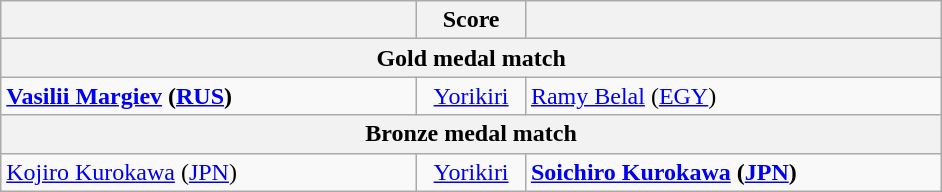<table class="wikitable" style="text-align: left; ">
<tr>
<th align="right" width="270"></th>
<th width="65">Score</th>
<th align="left" width="270"></th>
</tr>
<tr>
<th colspan=3>Gold medal match</th>
</tr>
<tr>
<td><strong> <a href='#'>Vasilii Margiev</a> (<a href='#'>RUS</a>)</strong></td>
<td align="center"><a href='#'>Yorikiri</a></td>
<td> <a href='#'>Ramy Belal</a> (<a href='#'>EGY</a>)</td>
</tr>
<tr>
<th colspan=3>Bronze medal match</th>
</tr>
<tr>
<td> <a href='#'>Kojiro Kurokawa</a> (<a href='#'>JPN</a>)</td>
<td align="center"><a href='#'>Yorikiri</a></td>
<td><strong> <a href='#'>Soichiro Kurokawa</a> (<a href='#'>JPN</a>)</strong></td>
</tr>
</table>
